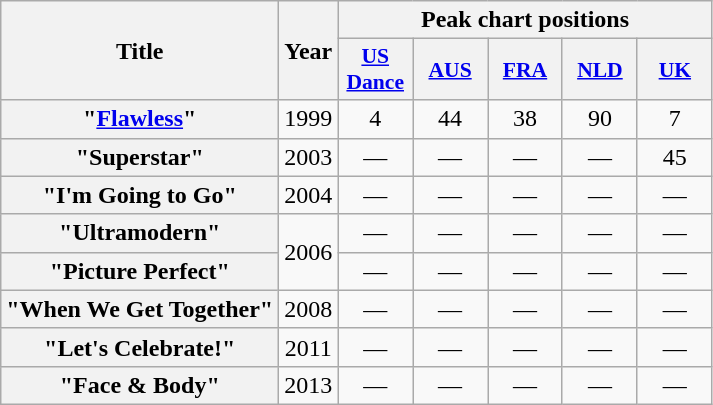<table class="wikitable plainrowheaders" style="text-align:center;">
<tr>
<th scope="col" rowspan="2">Title</th>
<th scope="col" rowspan="2">Year</th>
<th scope="col" colspan="5">Peak chart positions</th>
</tr>
<tr>
<th scope="col" style="width:3em;font-size:90%;"><a href='#'>US<br>Dance</a><br></th>
<th scope="col" style="width:3em;font-size:90%;"><a href='#'>AUS</a><br></th>
<th scope="col" style="width:3em;font-size:90%;"><a href='#'>FRA</a><br></th>
<th scope="col" style="width:3em;font-size:90%;"><a href='#'>NLD</a><br></th>
<th scope="col" style="width:3em;font-size:90%;"><a href='#'>UK</a><br></th>
</tr>
<tr>
<th scope="row">"<a href='#'>Flawless</a>"</th>
<td>1999</td>
<td>4</td>
<td>44</td>
<td>38</td>
<td>90</td>
<td>7</td>
</tr>
<tr>
<th scope="row">"Superstar"</th>
<td>2003</td>
<td>—</td>
<td>—</td>
<td>—</td>
<td>—</td>
<td>45</td>
</tr>
<tr>
<th scope="row">"I'm Going to Go"</th>
<td>2004</td>
<td>—</td>
<td>—</td>
<td>—</td>
<td>—</td>
<td>—</td>
</tr>
<tr>
<th scope="row">"Ultramodern"</th>
<td rowspan="2">2006</td>
<td>—</td>
<td>—</td>
<td>—</td>
<td>—</td>
<td>—</td>
</tr>
<tr>
<th scope="row">"Picture Perfect"</th>
<td>—</td>
<td>—</td>
<td>—</td>
<td>—</td>
<td>—</td>
</tr>
<tr>
<th scope="row">"When We Get Together"</th>
<td>2008</td>
<td>—</td>
<td>—</td>
<td>—</td>
<td>—</td>
<td>—</td>
</tr>
<tr>
<th scope="row">"Let's Celebrate!"<br></th>
<td>2011</td>
<td>—</td>
<td>—</td>
<td>—</td>
<td>—</td>
<td>—</td>
</tr>
<tr>
<th scope="row">"Face & Body"</th>
<td>2013</td>
<td>—</td>
<td>—</td>
<td>—</td>
<td>—</td>
<td>—</td>
</tr>
</table>
